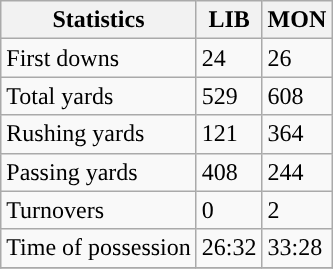<table class="wikitable">
<tr>
<th>Statistics</th>
<th>LIB</th>
<th>MON</th>
</tr>
<tr>
<td>First downs</td>
<td>24</td>
<td>26</td>
</tr>
<tr>
<td>Total yards</td>
<td>529</td>
<td>608</td>
</tr>
<tr>
<td>Rushing yards</td>
<td>121</td>
<td>364</td>
</tr>
<tr>
<td>Passing yards</td>
<td>408</td>
<td>244</td>
</tr>
<tr>
<td>Turnovers</td>
<td>0</td>
<td>2</td>
</tr>
<tr>
<td>Time of possession</td>
<td>26:32</td>
<td>33:28</td>
</tr>
<tr>
</tr>
</table>
